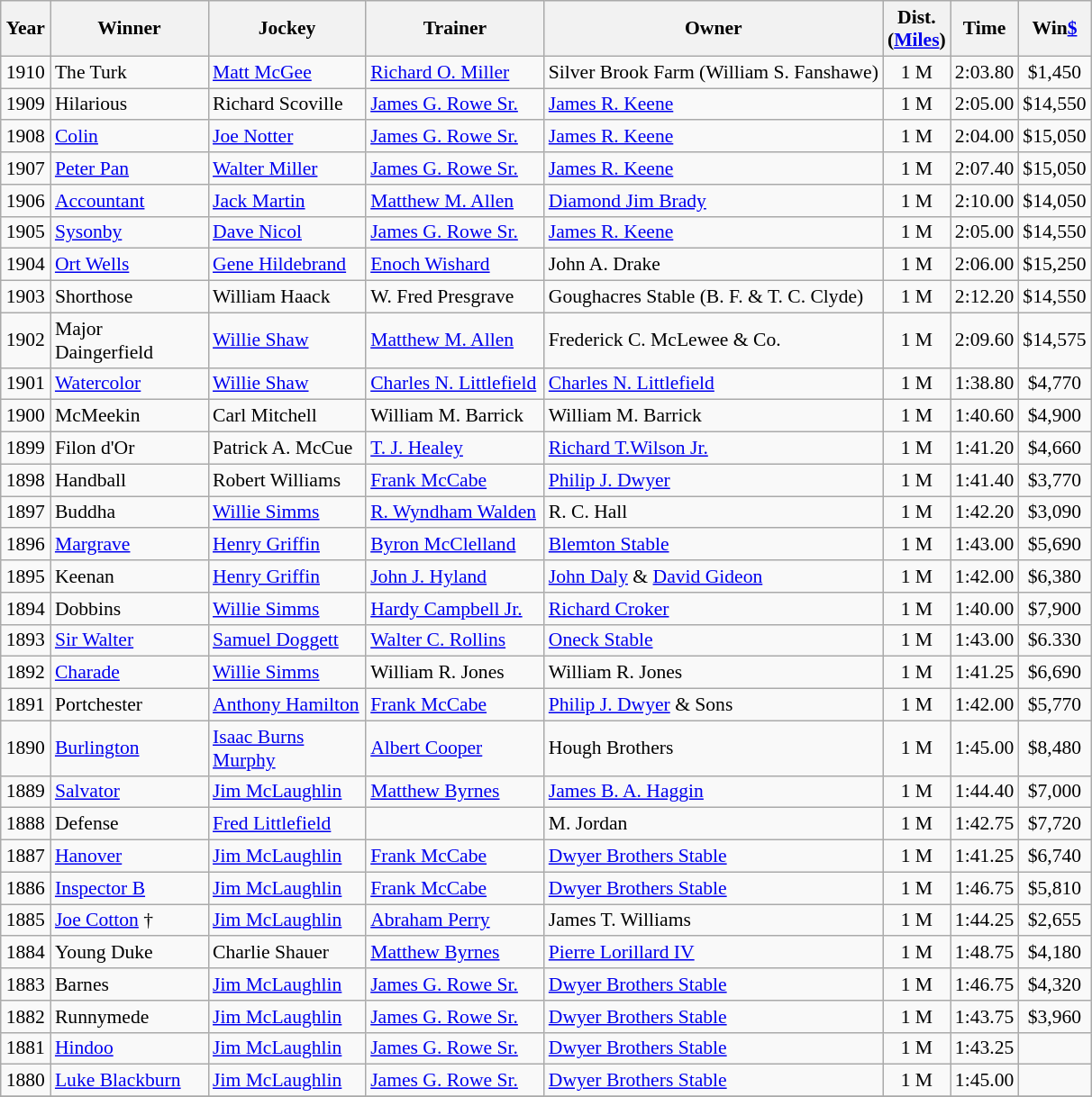<table class="wikitable sortable" style="font-size:90%">
<tr>
<th style="width:30px">Year<br></th>
<th style="width:110px">Winner<br></th>
<th style="width:110px">Jockey<br></th>
<th style="width:125px">Trainer<br></th>
<th>Owner<br></th>
<th style="width:25px">Dist.<br> <span>(<a href='#'>Miles</a>)</span></th>
<th style="width:25px">Time<br></th>
<th style="width:25px">Win<a href='#'>$</a></th>
</tr>
<tr>
<td align=center>1910</td>
<td>The Turk</td>
<td><a href='#'>Matt McGee</a></td>
<td><a href='#'>Richard O. Miller</a></td>
<td>Silver Brook Farm (William S. Fanshawe)</td>
<td align=center>1<span> M</span></td>
<td align=center>2:03.80</td>
<td align=center>$1,450</td>
</tr>
<tr>
<td align=center>1909</td>
<td>Hilarious</td>
<td>Richard Scoville</td>
<td><a href='#'>James G. Rowe Sr.</a></td>
<td><a href='#'>James R. Keene</a></td>
<td align=center>1<span> M</span></td>
<td align=center>2:05.00</td>
<td align=center>$14,550</td>
</tr>
<tr>
<td align=center>1908</td>
<td><a href='#'>Colin</a></td>
<td><a href='#'>Joe Notter</a></td>
<td><a href='#'>James G. Rowe Sr.</a></td>
<td><a href='#'>James R. Keene</a></td>
<td align=center>1<span> M</span></td>
<td align=center>2:04.00</td>
<td align=center>$15,050</td>
</tr>
<tr>
<td align=center>1907</td>
<td><a href='#'>Peter Pan</a></td>
<td><a href='#'>Walter Miller</a></td>
<td><a href='#'>James G. Rowe Sr.</a></td>
<td><a href='#'>James R. Keene</a></td>
<td align=center>1<span> M</span></td>
<td align=center>2:07.40</td>
<td align=center>$15,050</td>
</tr>
<tr>
<td align=center>1906</td>
<td><a href='#'>Accountant</a></td>
<td><a href='#'>Jack Martin</a></td>
<td><a href='#'>Matthew M. Allen</a></td>
<td><a href='#'>Diamond Jim Brady</a></td>
<td align=center>1<span> M</span></td>
<td align=center>2:10.00</td>
<td align=center>$14,050</td>
</tr>
<tr>
<td align=center>1905</td>
<td><a href='#'>Sysonby</a></td>
<td><a href='#'>Dave Nicol</a></td>
<td><a href='#'>James G. Rowe Sr.</a></td>
<td><a href='#'>James R. Keene</a></td>
<td align=center>1<span> M</span></td>
<td align=center>2:05.00</td>
<td align=center>$14,550</td>
</tr>
<tr>
<td align=center>1904</td>
<td><a href='#'>Ort Wells</a></td>
<td><a href='#'>Gene Hildebrand</a></td>
<td><a href='#'>Enoch Wishard</a></td>
<td>John A. Drake</td>
<td align=center>1<span> M</span></td>
<td align=center>2:06.00</td>
<td align=center>$15,250</td>
</tr>
<tr>
<td align=center>1903</td>
<td>Shorthose</td>
<td>William Haack</td>
<td>W. Fred Presgrave</td>
<td>Goughacres Stable (B. F. & T. C. Clyde)</td>
<td align=center>1<span> M</span></td>
<td align=center>2:12.20</td>
<td align=center>$14,550</td>
</tr>
<tr>
<td align=center>1902</td>
<td>Major Daingerfield</td>
<td><a href='#'>Willie Shaw</a></td>
<td><a href='#'>Matthew M. Allen</a></td>
<td>Frederick C. McLewee & Co.</td>
<td align=center>1<span> M</span></td>
<td align=center>2:09.60</td>
<td align=center>$14,575</td>
</tr>
<tr>
<td align=center>1901</td>
<td><a href='#'>Watercolor</a></td>
<td><a href='#'>Willie Shaw</a></td>
<td><a href='#'>Charles N. Littlefield</a></td>
<td><a href='#'>Charles N. Littlefield</a></td>
<td align=center>1<span> M</span></td>
<td align=center>1:38.80</td>
<td align=center>$4,770</td>
</tr>
<tr>
<td align=center>1900</td>
<td>McMeekin</td>
<td>Carl Mitchell</td>
<td>William M. Barrick</td>
<td>William M. Barrick</td>
<td align=center>1<span> M</span></td>
<td align=center>1:40.60</td>
<td align=center>$4,900</td>
</tr>
<tr>
<td align=center>1899</td>
<td>Filon d'Or</td>
<td>Patrick A. McCue</td>
<td><a href='#'>T. J. Healey</a></td>
<td><a href='#'>Richard T.Wilson Jr.</a></td>
<td align=center>1<span> M</span></td>
<td align=center>1:41.20</td>
<td align=center>$4,660</td>
</tr>
<tr>
<td align=center>1898</td>
<td>Handball</td>
<td>Robert Williams</td>
<td><a href='#'>Frank McCabe</a></td>
<td><a href='#'>Philip J. Dwyer</a></td>
<td align=center>1<span> M</span></td>
<td align=center>1:41.40</td>
<td align=center>$3,770</td>
</tr>
<tr>
<td align=center>1897</td>
<td>Buddha</td>
<td><a href='#'>Willie Simms</a></td>
<td><a href='#'>R. Wyndham Walden</a></td>
<td>R. C. Hall</td>
<td align=center>1<span> M</span></td>
<td align=center>1:42.20</td>
<td align=center>$3,090</td>
</tr>
<tr>
<td align=center>1896</td>
<td><a href='#'>Margrave</a></td>
<td><a href='#'>Henry Griffin</a></td>
<td><a href='#'>Byron McClelland</a></td>
<td><a href='#'>Blemton Stable</a></td>
<td align=center>1<span> M</span></td>
<td align=center>1:43.00</td>
<td align=center>$5,690</td>
</tr>
<tr>
<td align=center>1895</td>
<td>Keenan</td>
<td><a href='#'>Henry Griffin</a></td>
<td><a href='#'>John J. Hyland</a></td>
<td><a href='#'>John Daly</a> & <a href='#'>David Gideon</a></td>
<td align=center>1<span> M</span></td>
<td align=center>1:42.00</td>
<td align=center>$6,380</td>
</tr>
<tr>
<td align=center>1894</td>
<td>Dobbins</td>
<td><a href='#'>Willie Simms</a></td>
<td><a href='#'>Hardy Campbell Jr.</a></td>
<td><a href='#'>Richard Croker</a></td>
<td align=center>1<span> M</span></td>
<td align=center>1:40.00</td>
<td align=center>$7,900</td>
</tr>
<tr>
<td align=center>1893</td>
<td><a href='#'>Sir Walter</a></td>
<td><a href='#'>Samuel Doggett</a></td>
<td><a href='#'>Walter C. Rollins</a></td>
<td><a href='#'>Oneck Stable</a></td>
<td align=center>1<span> M</span></td>
<td align=center>1:43.00</td>
<td align=center>$6.330</td>
</tr>
<tr>
<td align=center>1892</td>
<td><a href='#'>Charade</a></td>
<td><a href='#'>Willie Simms</a></td>
<td>William R. Jones</td>
<td>William R. Jones</td>
<td align=center>1<span> M</span></td>
<td align=center>1:41.25</td>
<td align=center>$6,690</td>
</tr>
<tr>
<td align=center>1891</td>
<td>Portchester</td>
<td><a href='#'>Anthony Hamilton</a></td>
<td><a href='#'>Frank McCabe</a></td>
<td><a href='#'>Philip J. Dwyer</a> & Sons</td>
<td align=center>1<span> M</span></td>
<td align=center>1:42.00</td>
<td align=center>$5,770</td>
</tr>
<tr>
<td align=center>1890</td>
<td><a href='#'>Burlington</a></td>
<td><a href='#'>Isaac Burns Murphy</a></td>
<td><a href='#'>Albert Cooper</a></td>
<td>Hough Brothers</td>
<td align=center>1<span> M</span></td>
<td align=center>1:45.00</td>
<td align=center>$8,480</td>
</tr>
<tr>
<td align=center>1889</td>
<td><a href='#'>Salvator</a></td>
<td><a href='#'>Jim McLaughlin</a></td>
<td><a href='#'>Matthew Byrnes</a></td>
<td><a href='#'>James B. A. Haggin</a></td>
<td align=center>1<span> M</span></td>
<td align=center>1:44.40</td>
<td align=center>$7,000</td>
</tr>
<tr>
<td align=center>1888</td>
<td>Defense</td>
<td><a href='#'>Fred Littlefield</a></td>
<td></td>
<td>M. Jordan</td>
<td align=center>1<span> M</span></td>
<td align=center>1:42.75</td>
<td align=center>$7,720</td>
</tr>
<tr>
<td align=center>1887</td>
<td><a href='#'>Hanover</a></td>
<td><a href='#'>Jim McLaughlin</a></td>
<td><a href='#'>Frank McCabe</a></td>
<td><a href='#'>Dwyer Brothers Stable</a></td>
<td align=center>1<span> M</span></td>
<td align=center>1:41.25</td>
<td align=center>$6,740</td>
</tr>
<tr>
<td align=center>1886</td>
<td><a href='#'>Inspector B</a></td>
<td><a href='#'>Jim McLaughlin</a></td>
<td><a href='#'>Frank McCabe</a></td>
<td><a href='#'>Dwyer Brothers Stable</a></td>
<td align=center>1<span> M</span></td>
<td align=center>1:46.75</td>
<td align=center>$5,810</td>
</tr>
<tr>
<td align=center>1885</td>
<td><a href='#'>Joe Cotton</a> †</td>
<td><a href='#'>Jim McLaughlin</a></td>
<td><a href='#'>Abraham Perry</a></td>
<td>James T. Williams</td>
<td align=center>1<span> M</span></td>
<td align=center>1:44.25</td>
<td align=center>$2,655</td>
</tr>
<tr>
<td align=center>1884</td>
<td>Young Duke</td>
<td>Charlie Shauer</td>
<td><a href='#'>Matthew Byrnes</a></td>
<td><a href='#'>Pierre Lorillard IV</a></td>
<td align=center>1<span> M</span></td>
<td align=center>1:48.75</td>
<td align=center>$4,180</td>
</tr>
<tr>
<td align=center>1883</td>
<td>Barnes</td>
<td><a href='#'>Jim McLaughlin</a></td>
<td><a href='#'>James G. Rowe Sr.</a></td>
<td><a href='#'>Dwyer Brothers Stable</a></td>
<td align=center>1<span> M</span></td>
<td align=center>1:46.75</td>
<td align=center>$4,320</td>
</tr>
<tr>
<td align=center>1882</td>
<td>Runnymede</td>
<td><a href='#'>Jim McLaughlin</a></td>
<td><a href='#'>James G. Rowe Sr.</a></td>
<td><a href='#'>Dwyer Brothers Stable</a></td>
<td align=center>1<span> M</span></td>
<td align=center>1:43.75</td>
<td align=center>$3,960</td>
</tr>
<tr>
<td align=center>1881</td>
<td><a href='#'>Hindoo</a></td>
<td><a href='#'>Jim McLaughlin</a></td>
<td><a href='#'>James G. Rowe Sr.</a></td>
<td><a href='#'>Dwyer Brothers Stable</a></td>
<td align=center>1<span> M</span></td>
<td align=center>1:43.25</td>
<td align=center></td>
</tr>
<tr>
<td align=center>1880</td>
<td><a href='#'>Luke Blackburn</a></td>
<td><a href='#'>Jim McLaughlin</a></td>
<td><a href='#'>James G. Rowe Sr.</a></td>
<td><a href='#'>Dwyer Brothers Stable</a></td>
<td align=center>1<span> M</span></td>
<td align=center>1:45.00</td>
<td align=center></td>
</tr>
<tr>
</tr>
</table>
